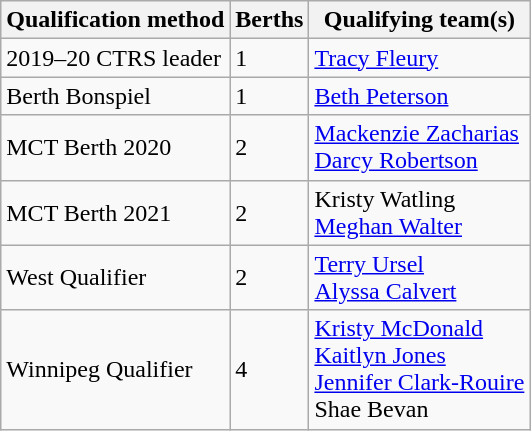<table class="wikitable">
<tr>
<th scope="col">Qualification method</th>
<th scope="col">Berths</th>
<th scope="col">Qualifying team(s)</th>
</tr>
<tr>
<td>2019–20 CTRS leader</td>
<td>1</td>
<td><a href='#'>Tracy Fleury</a></td>
</tr>
<tr>
<td>Berth Bonspiel</td>
<td>1</td>
<td><a href='#'>Beth Peterson</a></td>
</tr>
<tr>
<td>MCT Berth 2020</td>
<td>2</td>
<td><a href='#'>Mackenzie Zacharias</a> <br> <a href='#'>Darcy Robertson</a></td>
</tr>
<tr>
<td>MCT Berth 2021</td>
<td>2</td>
<td>Kristy Watling <br> <a href='#'>Meghan Walter</a></td>
</tr>
<tr>
<td>West Qualifier</td>
<td>2</td>
<td><a href='#'>Terry Ursel</a> <br> <a href='#'>Alyssa Calvert</a></td>
</tr>
<tr>
<td>Winnipeg Qualifier</td>
<td>4</td>
<td><a href='#'>Kristy McDonald</a> <br> <a href='#'>Kaitlyn Jones</a> <br> <a href='#'>Jennifer Clark-Rouire</a> <br> Shae Bevan</td>
</tr>
</table>
